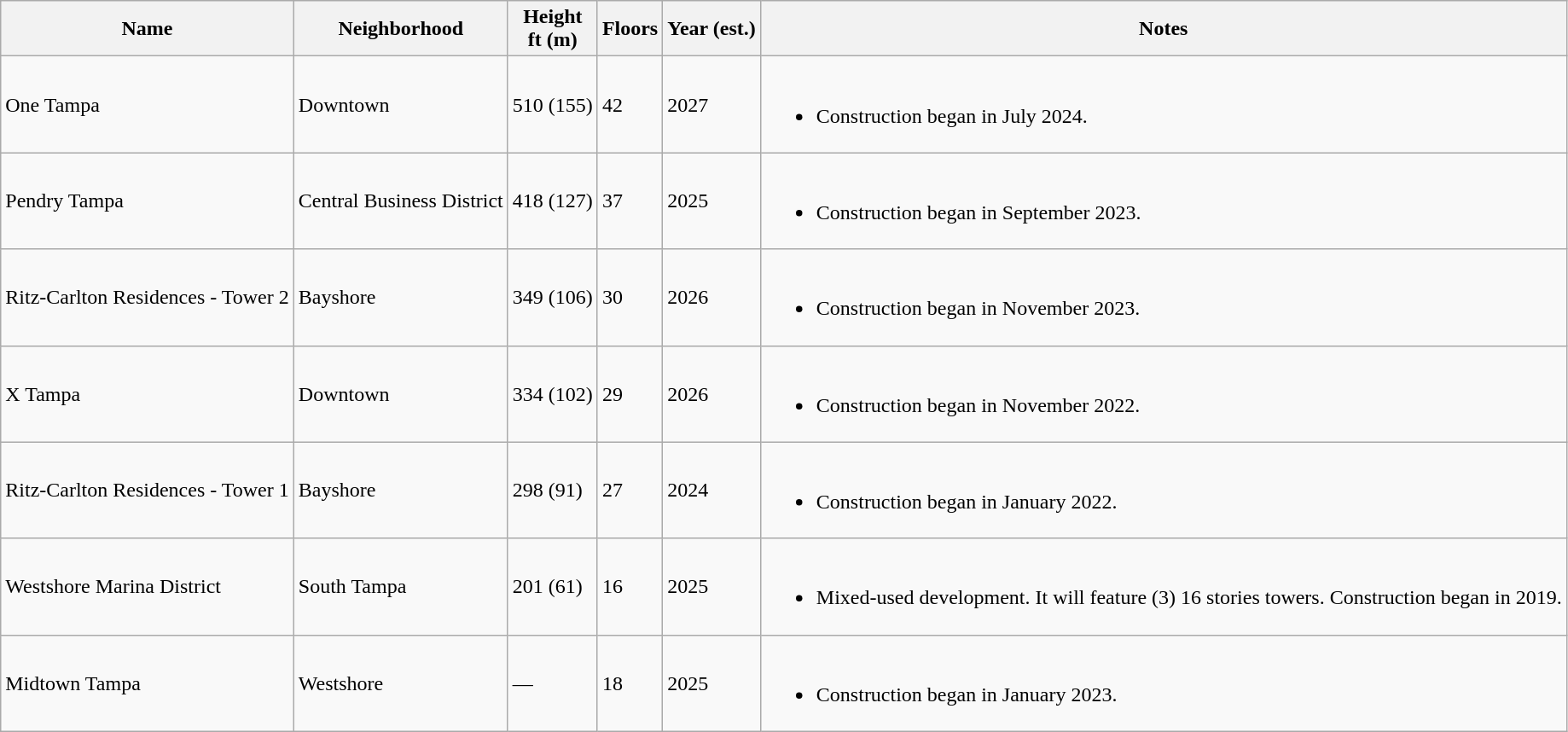<table class="wikitable sortable">
<tr>
<th>Name</th>
<th>Neighborhood</th>
<th>Height<br>ft (m)</th>
<th>Floors</th>
<th>Year (est.)</th>
<th>Notes</th>
</tr>
<tr>
<td>One Tampa</td>
<td>Downtown</td>
<td>510 (155)</td>
<td>42</td>
<td>2027</td>
<td><br><ul><li>Construction began in July 2024.</li></ul></td>
</tr>
<tr>
<td>Pendry Tampa</td>
<td>Central Business District</td>
<td>418 (127)</td>
<td>37</td>
<td>2025</td>
<td><br><ul><li>Construction began in September 2023.</li></ul></td>
</tr>
<tr>
<td>Ritz-Carlton Residences - Tower 2</td>
<td>Bayshore</td>
<td>349 (106)</td>
<td>30</td>
<td>2026</td>
<td><br><ul><li>Construction began in November 2023.</li></ul></td>
</tr>
<tr>
<td>X Tampa</td>
<td>Downtown</td>
<td>334 (102)</td>
<td>29</td>
<td>2026</td>
<td><br><ul><li>Construction began in November 2022.</li></ul></td>
</tr>
<tr>
<td>Ritz-Carlton Residences - Tower 1</td>
<td>Bayshore</td>
<td>298 (91)</td>
<td>27</td>
<td>2024</td>
<td><br><ul><li>Construction began in January 2022.</li></ul></td>
</tr>
<tr>
<td>Westshore Marina District</td>
<td>South Tampa</td>
<td>201 (61)</td>
<td>16</td>
<td>2025</td>
<td><br><ul><li>Mixed-used development. It will feature (3) 16 stories towers. Construction began in 2019.</li></ul></td>
</tr>
<tr>
<td>Midtown Tampa</td>
<td>Westshore</td>
<td>—</td>
<td>18</td>
<td>2025</td>
<td><br><ul><li>Construction began in January 2023.</li></ul></td>
</tr>
</table>
